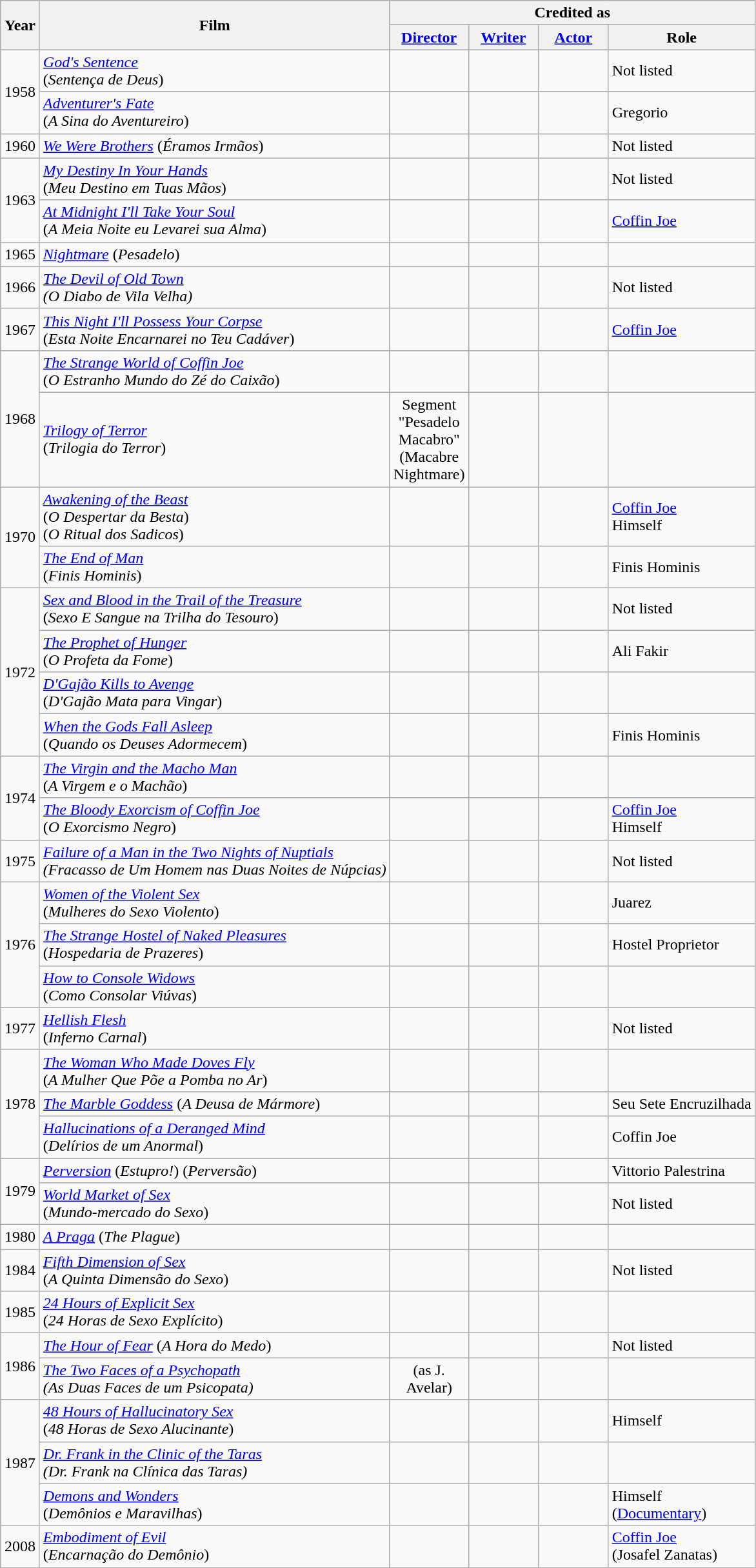<table class="wikitable">
<tr>
<th rowspan="2" width="33">Year</th>
<th rowspan="2">Film</th>
<th colspan="4">Credited as</th>
</tr>
<tr>
<th width=65><a href='#'>Director</a></th>
<th width=65><a href='#'>Writer</a></th>
<th width=65><a href='#'>Actor</a></th>
<th>Role</th>
</tr>
<tr align="center">
<td align="center" rowspan="2">1958</td>
<td align="left"><em><a href='#'>God's Sentence</a></em><br>(<em>Sentença de Deus</em>)</td>
<td></td>
<td></td>
<td></td>
<td align="left">Not listed</td>
</tr>
<tr align="center">
<td align="left"><em><a href='#'>Adventurer's Fate</a></em><br>(<em>A Sina do Aventureiro</em>)</td>
<td></td>
<td></td>
<td></td>
<td align="left">Gregorio</td>
</tr>
<tr align="center">
<td align="center">1960</td>
<td align="left"><em><a href='#'>We Were Brothers</a></em> (<em>Éramos Irmãos</em>)</td>
<td></td>
<td></td>
<td></td>
<td align="left">Not listed</td>
</tr>
<tr align="center">
<td align="center" rowspan="2">1963</td>
<td align="left"><em><a href='#'>My Destiny In Your Hands</a></em><br>(<em>Meu Destino em Tuas Mãos</em>)</td>
<td></td>
<td></td>
<td></td>
<td align="left">Not listed</td>
</tr>
<tr align="center">
<td align="left"><em><a href='#'>At Midnight I'll Take Your Soul</a></em><br>(<em>A Meia Noite eu Levarei sua Alma</em>)</td>
<td></td>
<td></td>
<td></td>
<td align="left"><a href='#'>Coffin Joe</a></td>
</tr>
<tr align="center">
<td align="center">1965</td>
<td align="left"><em><a href='#'>Nightmare</a></em> (<em>Pesadelo</em>)</td>
<td></td>
<td></td>
<td></td>
<td></td>
</tr>
<tr align="center">
<td align="center">1966</td>
<td align="left"><em><a href='#'>The Devil of Old Town</a></em><br><em>(O Diabo de Vila Velha)</em></td>
<td></td>
<td></td>
<td></td>
<td align="left">Not listed</td>
</tr>
<tr align="center">
<td align="center">1967</td>
<td align="left"><em><a href='#'>This Night I'll Possess Your Corpse</a></em><br>(<em>Esta Noite Encarnarei no Teu Cadáver</em>)</td>
<td></td>
<td></td>
<td></td>
<td align="left"><a href='#'>Coffin Joe</a></td>
</tr>
<tr align="center">
<td align="center" rowspan="2">1968</td>
<td align="left"><em><a href='#'>The Strange World of Coffin Joe</a></em><br>(<em>O Estranho Mundo do Zé do Caixão</em>)</td>
<td></td>
<td></td>
<td></td>
<td></td>
</tr>
<tr align="center">
<td align="left"><em><a href='#'>Trilogy of Terror</a></em><br>(<em>Trilogia do Terror</em>)</td>
<td>Segment "Pesadelo Macabro"<br>(Macabre Nightmare)</td>
<td></td>
<td></td>
<td align="left"></td>
</tr>
<tr align="center">
<td align="center" rowspan="2">1970</td>
<td align="left"><em><a href='#'>Awakening of the Beast</a></em><br>(<em>O Despertar da Besta</em>)<br>(<em>O Ritual dos Sadicos</em>)</td>
<td></td>
<td></td>
<td></td>
<td align="left"><a href='#'>Coffin Joe</a><br>Himself</td>
</tr>
<tr align="center">
<td align="left"><em><a href='#'>The End of Man</a></em><br>(<em>Finis Hominis</em>)</td>
<td></td>
<td></td>
<td></td>
<td align="left">Finis Hominis</td>
</tr>
<tr align="center">
<td align="center" rowspan="4">1972</td>
<td align="left"><em><a href='#'>Sex and Blood in the Trail of the Treasure</a></em><br>(<em>Sexo E Sangue na Trilha do Tesouro</em>)</td>
<td></td>
<td></td>
<td></td>
<td align="left">Not listed</td>
</tr>
<tr align="center">
<td align="left"><em><a href='#'>The Prophet of Hunger</a></em><br>(<em>O Profeta da Fome</em>)</td>
<td></td>
<td></td>
<td></td>
<td align="left">Ali Fakir</td>
</tr>
<tr align="center">
<td align="left"><em><a href='#'>D'Gajão Kills to Avenge</a></em><br>(<em>D'Gajão Mata para Vingar</em>)</td>
<td></td>
<td></td>
<td></td>
<td></td>
</tr>
<tr align="center">
<td align="left"><em><a href='#'>When the Gods Fall Asleep</a></em><br>(<em>Quando os Deuses Adormecem</em>)</td>
<td></td>
<td></td>
<td></td>
<td align="left">Finis Hominis</td>
</tr>
<tr align="center">
<td align="center" rowspan="2">1974</td>
<td align="left"><em><a href='#'>The Virgin and the Macho Man</a></em><br>(<em>A Virgem e o Machão</em>)</td>
<td></td>
<td></td>
<td></td>
<td></td>
</tr>
<tr align="center">
<td align="left"><em><a href='#'>The Bloody Exorcism of Coffin Joe</a></em><br>(<em>O Exorcismo Negro</em>)</td>
<td></td>
<td></td>
<td></td>
<td align="left"><a href='#'>Coffin Joe</a><br>Himself</td>
</tr>
<tr align="center">
<td align="center">1975</td>
<td align="left"><em><a href='#'>Failure of a Man in the Two Nights of Nuptials</a></em><br><em>(Fracasso de Um Homem nas Duas Noites de Núpcias)</em></td>
<td></td>
<td></td>
<td></td>
<td align="left">Not listed</td>
</tr>
<tr align="center">
<td align="center" rowspan="3">1976</td>
<td align="left"><em><a href='#'>Women of the Violent Sex</a></em><br>(<em>Mulheres do Sexo Violento</em>)</td>
<td></td>
<td></td>
<td></td>
<td align="left">Juarez</td>
</tr>
<tr align="center">
<td align="left"><em><a href='#'>The Strange Hostel of Naked Pleasures</a></em><br>(<em>Hospedaria de Prazeres</em>)</td>
<td></td>
<td></td>
<td></td>
<td align="left">Hostel Proprietor</td>
</tr>
<tr align="center">
<td align="left"><em><a href='#'>How to Console Widows</a></em><br>(<em>Como Consolar Viúvas</em>)</td>
<td></td>
<td></td>
<td></td>
<td></td>
</tr>
<tr align="center">
<td align="center">1977</td>
<td align="left"><em><a href='#'>Hellish Flesh</a></em><br>(<em>Inferno Carnal</em>)</td>
<td></td>
<td></td>
<td></td>
<td align="left">Not listed</td>
</tr>
<tr align="center">
<td align="center" rowspan="3">1978</td>
<td align="left"><em><a href='#'>The Woman Who Made Doves Fly</a></em><br>(<em>A Mulher Que Põe a Pomba no Ar</em>)</td>
<td></td>
<td></td>
<td></td>
<td></td>
</tr>
<tr align="center">
<td align="left"><em><a href='#'>The Marble Goddess</a></em> (<em>A Deusa de Mármore</em>)</td>
<td></td>
<td></td>
<td></td>
<td align="left">Seu Sete Encruzilhada</td>
</tr>
<tr align="center">
<td align="left"><em><a href='#'>Hallucinations of a Deranged Mind</a></em><br>(<em>Delírios de um Anormal</em>)</td>
<td></td>
<td></td>
<td></td>
<td align="left">Coffin Joe</td>
</tr>
<tr align="center">
<td align="center" rowspan="2">1979</td>
<td align="left"><em><a href='#'>Perversion</a></em> (<em>Estupro!</em>) (<em>Perversão</em>)</td>
<td></td>
<td></td>
<td></td>
<td align="left">Vittorio Palestrina</td>
</tr>
<tr align="center">
<td align="left"><em><a href='#'>World Market of Sex</a></em><br>(<em>Mundo-mercado do Sexo</em>)</td>
<td></td>
<td></td>
<td></td>
<td align="left">Not listed</td>
</tr>
<tr align="center">
<td align="center">1980</td>
<td align="left"><em><a href='#'>A Praga</a></em> (<em>The Plague</em>)</td>
<td></td>
<td></td>
<td></td>
<td></td>
</tr>
<tr align="center">
<td align="center">1984</td>
<td align="left"><em><a href='#'>Fifth Dimension of Sex</a></em><br>(<em>A Quinta Dimensão do Sexo</em>)</td>
<td></td>
<td></td>
<td></td>
<td align="left">Not listed</td>
</tr>
<tr align="center">
<td align="center">1985</td>
<td align="left"><em><a href='#'>24 Hours of Explicit Sex</a></em><br>(<em>24 Horas de Sexo Explícito</em>)</td>
<td></td>
<td></td>
<td></td>
<td></td>
</tr>
<tr align="center">
<td align="center" rowspan="2">1986</td>
<td align="left"><em><a href='#'>The Hour of Fear</a></em> (<em>A Hora do Medo</em>)</td>
<td></td>
<td></td>
<td></td>
<td align="left">Not listed</td>
</tr>
<tr align="center">
<td align="left"><em><a href='#'>The Two Faces of a Psychopath</a></em><br><em>(As Duas Faces de um Psicopata)</em></td>
<td>(as J. Avelar)</td>
<td></td>
<td></td>
<td align="left"></td>
</tr>
<tr align="center">
<td align="center" rowspan="3">1987</td>
<td align="left"><em><a href='#'>48 Hours of Hallucinatory Sex</a></em><br>(<em>48 Horas de Sexo Alucinante</em>)</td>
<td></td>
<td></td>
<td></td>
<td align="left">Himself</td>
</tr>
<tr align="center">
<td align="left"><em><a href='#'>Dr. Frank in the Clinic of the Taras</a></em><br><em>(Dr. Frank na Clínica das Taras)</em></td>
<td></td>
<td></td>
<td></td>
<td></td>
</tr>
<tr align="center">
<td align="left"><em><a href='#'>Demons and Wonders</a></em><br>(<em>Demônios e Maravilhas</em>)</td>
<td></td>
<td></td>
<td></td>
<td align="left">Himself<br>(<a href='#'>Documentary</a>)</td>
</tr>
<tr align="center">
<td align="center">2008</td>
<td align="left"><em><a href='#'>Embodiment of Evil</a></em><br>(<em>Encarnação do Demônio</em>)</td>
<td></td>
<td></td>
<td></td>
<td align="left"><a href='#'>Coffin Joe</a><br>(Josafel Zanatas)</td>
</tr>
</table>
